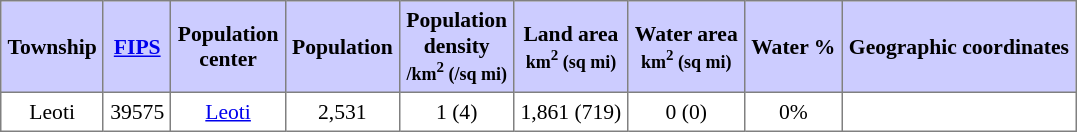<table class="toccolours" border=1 cellspacing=0 cellpadding=4 style="text-align:center; border-collapse:collapse; font-size:90%;">
<tr style="background:#ccccff">
<th>Township</th>
<th><a href='#'>FIPS</a></th>
<th>Population<br>center</th>
<th>Population</th>
<th>Population<br>density<br><small>/km<sup>2</sup> (/sq mi)</small></th>
<th>Land area<br><small>km<sup>2</sup> (sq mi)</small></th>
<th>Water area<br><small>km<sup>2</sup> (sq mi)</small></th>
<th>Water %</th>
<th>Geographic coordinates</th>
</tr>
<tr>
<td>Leoti</td>
<td>39575</td>
<td><a href='#'>Leoti</a></td>
<td>2,531</td>
<td>1 (4)</td>
<td>1,861 (719)</td>
<td>0 (0)</td>
<td>0%</td>
<td></td>
</tr>
</table>
